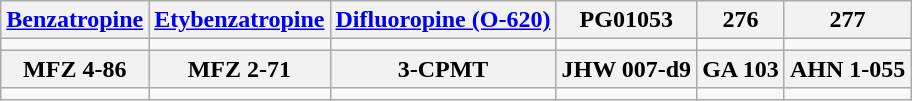<table role="presentation" class="wikitable mw-collapsible mw-collapsed">
<tr>
<th><a href='#'>Benzatropine</a></th>
<th><a href='#'>Etybenzatropine</a></th>
<th><a href='#'> Difluoropine (O-620)</a></th>
<th>PG01053</th>
<th>276</th>
<th>277</th>
</tr>
<tr>
<td></td>
<td></td>
<td></td>
<td></td>
<td></td>
<td></td>
</tr>
<tr>
<th>MFZ 4-86</th>
<th>MFZ 2-71</th>
<th>3-CPMT</th>
<th>JHW 007-d9</th>
<th>GA 103</th>
<th>AHN 1-055</th>
</tr>
<tr>
<td></td>
<td></td>
<td></td>
<td></td>
<td></td>
<td></td>
</tr>
</table>
